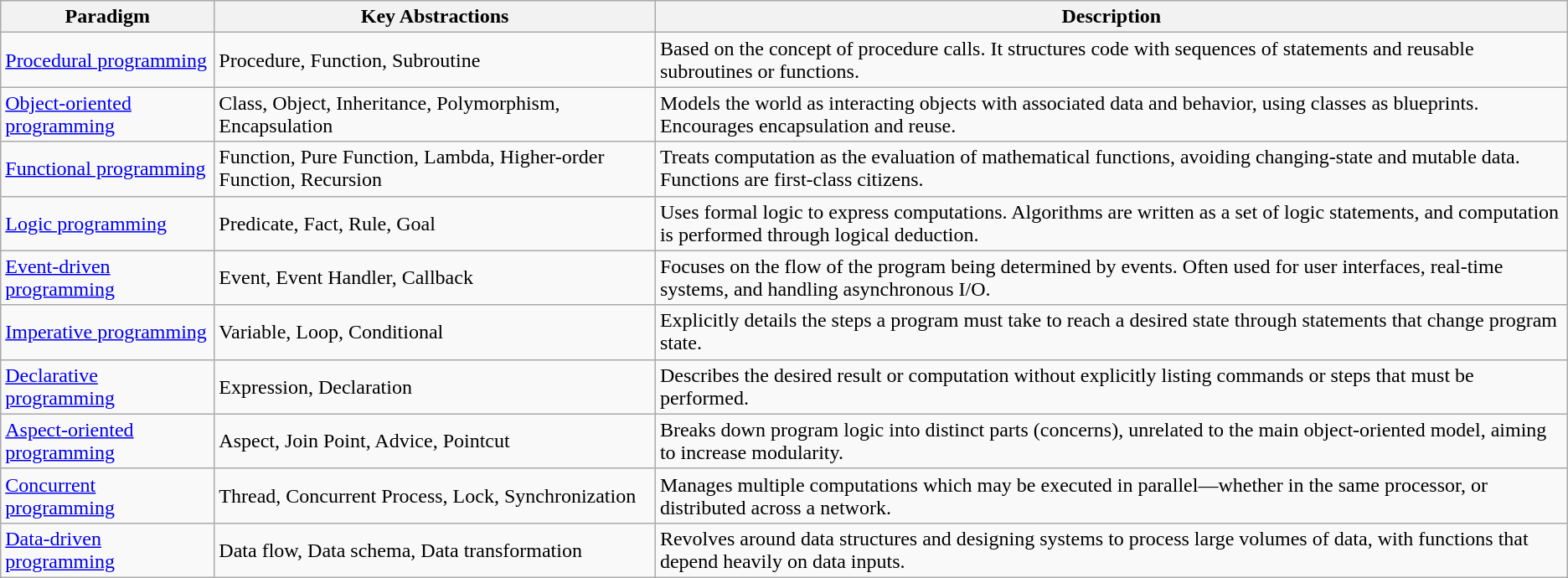<table class="wikitable sortable">
<tr>
<th>Paradigm</th>
<th>Key Abstractions</th>
<th>Description</th>
</tr>
<tr>
<td><a href='#'>Procedural programming</a></td>
<td>Procedure, Function, Subroutine</td>
<td>Based on the concept of procedure calls. It structures code with sequences of statements and reusable subroutines or functions.</td>
</tr>
<tr>
<td><a href='#'>Object-oriented programming</a></td>
<td>Class, Object, Inheritance, Polymorphism, Encapsulation</td>
<td>Models the world as interacting objects with associated data and behavior, using classes as blueprints. Encourages encapsulation and reuse.</td>
</tr>
<tr>
<td><a href='#'>Functional programming</a></td>
<td>Function, Pure Function, Lambda, Higher-order Function, Recursion</td>
<td>Treats computation as the evaluation of mathematical functions, avoiding changing-state and mutable data. Functions are first-class citizens.</td>
</tr>
<tr>
<td><a href='#'>Logic programming</a></td>
<td>Predicate, Fact, Rule, Goal</td>
<td>Uses formal logic to express computations. Algorithms are written as a set of logic statements, and computation is performed through logical deduction.</td>
</tr>
<tr>
<td><a href='#'>Event-driven programming</a></td>
<td>Event, Event Handler, Callback</td>
<td>Focuses on the flow of the program being determined by events. Often used for user interfaces, real-time systems, and handling asynchronous I/O.</td>
</tr>
<tr>
<td><a href='#'>Imperative programming</a></td>
<td>Variable, Loop, Conditional</td>
<td>Explicitly details the steps a program must take to reach a desired state through statements that change program state.</td>
</tr>
<tr>
<td><a href='#'>Declarative programming</a></td>
<td>Expression, Declaration</td>
<td>Describes the desired result or computation without explicitly listing commands or steps that must be performed.</td>
</tr>
<tr>
<td><a href='#'>Aspect-oriented programming</a></td>
<td>Aspect, Join Point, Advice, Pointcut</td>
<td>Breaks down program logic into distinct parts (concerns), unrelated to the main object-oriented model, aiming to increase modularity.</td>
</tr>
<tr>
<td><a href='#'>Concurrent programming</a></td>
<td>Thread, Concurrent Process, Lock, Synchronization</td>
<td>Manages multiple computations which may be executed in parallel—whether in the same processor, or distributed across a network.</td>
</tr>
<tr>
<td><a href='#'>Data-driven programming</a></td>
<td>Data flow, Data schema, Data transformation</td>
<td>Revolves around data structures and designing systems to process large volumes of data, with functions that depend heavily on data inputs.</td>
</tr>
</table>
